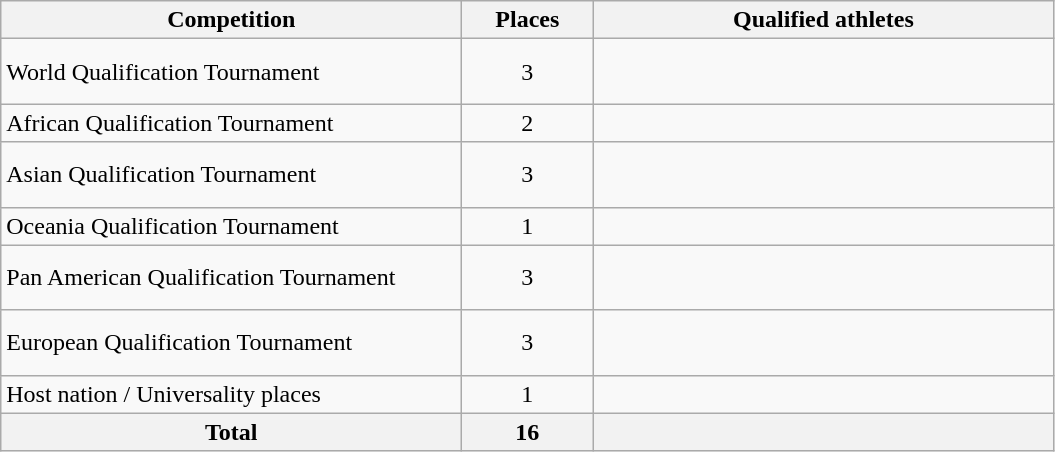<table class = "wikitable">
<tr>
<th width=300>Competition</th>
<th width=80>Places</th>
<th width=300>Qualified athletes</th>
</tr>
<tr>
<td>World Qualification Tournament</td>
<td align="center">3</td>
<td><br><br></td>
</tr>
<tr>
<td>African Qualification Tournament</td>
<td align="center">2</td>
<td><br></td>
</tr>
<tr>
<td>Asian Qualification Tournament</td>
<td align="center">3</td>
<td><br><br></td>
</tr>
<tr>
<td>Oceania Qualification Tournament</td>
<td align="center">1</td>
<td></td>
</tr>
<tr>
<td>Pan American Qualification Tournament</td>
<td { align="center">3</td>
<td><br><br></td>
</tr>
<tr>
<td>European Qualification Tournament</td>
<td align="center">3</td>
<td><br><br></td>
</tr>
<tr>
<td>Host nation / Universality places</td>
<td align="center">1</td>
<td></td>
</tr>
<tr>
<th>Total</th>
<th>16</th>
<th></th>
</tr>
</table>
